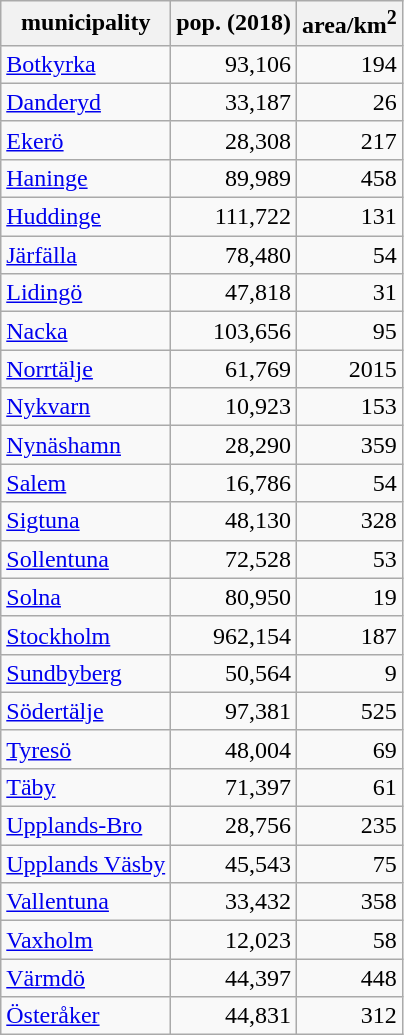<table class="sortable wikitable" style="text-align:right">
<tr>
<th>municipality</th>
<th>pop. (2018)</th>
<th>area/km<sup>2</sup></th>
</tr>
<tr>
<td align="left"><a href='#'>Botkyrka</a></td>
<td>93,106</td>
<td>194</td>
</tr>
<tr>
<td align="left"><a href='#'>Danderyd</a></td>
<td>33,187</td>
<td>26</td>
</tr>
<tr>
<td align="left"><a href='#'>Ekerö</a></td>
<td>28,308</td>
<td>217</td>
</tr>
<tr>
<td align="left"><a href='#'>Haninge</a></td>
<td>89,989</td>
<td>458</td>
</tr>
<tr>
<td align="left"><a href='#'>Huddinge</a></td>
<td>111,722</td>
<td>131</td>
</tr>
<tr>
<td align="left"><a href='#'>Järfälla</a></td>
<td>78,480</td>
<td>54</td>
</tr>
<tr>
<td align="left"><a href='#'>Lidingö</a></td>
<td>47,818</td>
<td>31</td>
</tr>
<tr>
<td align="left"><a href='#'>Nacka</a></td>
<td>103,656</td>
<td>95</td>
</tr>
<tr>
<td align="left"><a href='#'>Norrtälje</a></td>
<td>61,769</td>
<td>2015</td>
</tr>
<tr>
<td align="left"><a href='#'>Nykvarn</a></td>
<td>10,923</td>
<td>153</td>
</tr>
<tr>
<td align="left"><a href='#'>Nynäshamn</a></td>
<td>28,290</td>
<td>359</td>
</tr>
<tr>
<td align="left"><a href='#'>Salem</a></td>
<td>16,786</td>
<td>54</td>
</tr>
<tr>
<td align="left"><a href='#'>Sigtuna</a></td>
<td>48,130</td>
<td>328</td>
</tr>
<tr>
<td align="left"><a href='#'>Sollentuna</a></td>
<td>72,528</td>
<td>53</td>
</tr>
<tr>
<td align="left"><a href='#'>Solna</a></td>
<td>80,950</td>
<td>19</td>
</tr>
<tr>
<td align="left"><a href='#'>Stockholm</a></td>
<td>962,154</td>
<td>187</td>
</tr>
<tr>
<td align="left"><a href='#'>Sundbyberg</a></td>
<td>50,564</td>
<td>9</td>
</tr>
<tr>
<td align="left"><a href='#'>Södertälje</a></td>
<td>97,381</td>
<td>525</td>
</tr>
<tr>
<td align="left"><a href='#'>Tyresö</a></td>
<td>48,004</td>
<td>69</td>
</tr>
<tr>
<td align="left"><a href='#'>Täby</a></td>
<td>71,397</td>
<td>61</td>
</tr>
<tr>
<td align="left"><a href='#'>Upplands-Bro</a></td>
<td>28,756</td>
<td>235</td>
</tr>
<tr>
<td align="left"><a href='#'>Upplands Väsby</a></td>
<td>45,543</td>
<td>75</td>
</tr>
<tr>
<td align="left"><a href='#'>Vallentuna</a></td>
<td>33,432</td>
<td>358</td>
</tr>
<tr>
<td align="left"><a href='#'>Vaxholm</a></td>
<td>12,023</td>
<td>58</td>
</tr>
<tr>
<td align="left"><a href='#'>Värmdö</a></td>
<td>44,397</td>
<td>448</td>
</tr>
<tr>
<td align="left"><a href='#'>Österåker</a></td>
<td>44,831</td>
<td>312</td>
</tr>
</table>
